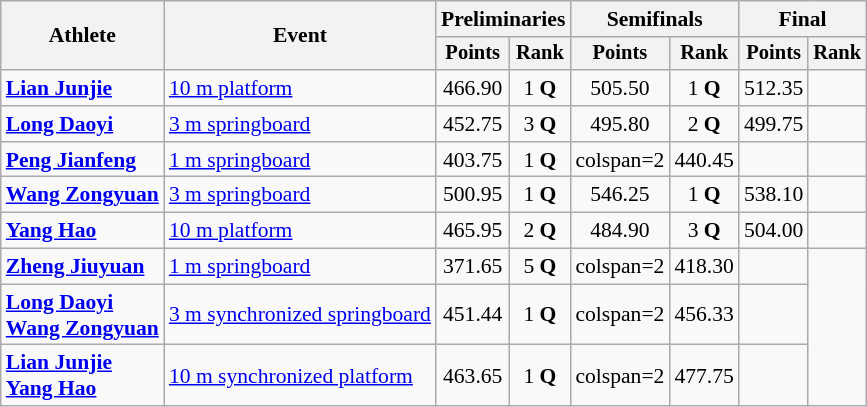<table class="wikitable" style="text-align:center; font-size:90%;">
<tr>
<th rowspan=2>Athlete</th>
<th rowspan=2>Event</th>
<th colspan=2>Preliminaries</th>
<th colspan=2>Semifinals</th>
<th colspan=2>Final</th>
</tr>
<tr style="font-size:95%">
<th>Points</th>
<th>Rank</th>
<th>Points</th>
<th>Rank</th>
<th>Points</th>
<th>Rank</th>
</tr>
<tr>
<td align=left><strong><a href='#'>Lian Junjie</a></strong></td>
<td align=left><a href='#'>10 m platform</a></td>
<td>466.90</td>
<td>1 <strong>Q</strong></td>
<td>505.50</td>
<td>1 <strong>Q</strong></td>
<td>512.35</td>
<td></td>
</tr>
<tr>
<td align=left><strong><a href='#'>Long Daoyi</a></strong></td>
<td align=left><a href='#'>3 m springboard</a></td>
<td>452.75</td>
<td>3 <strong>Q</strong></td>
<td>495.80</td>
<td>2 <strong>Q</strong></td>
<td>499.75</td>
<td></td>
</tr>
<tr>
<td align=left><strong><a href='#'>Peng Jianfeng</a></strong></td>
<td align=left><a href='#'>1 m springboard</a></td>
<td>403.75</td>
<td>1 <strong>Q</strong></td>
<td>colspan=2 </td>
<td>440.45</td>
<td></td>
</tr>
<tr>
<td align=left><strong><a href='#'>Wang Zongyuan</a></strong></td>
<td align=left><a href='#'>3 m springboard</a></td>
<td>500.95</td>
<td>1 <strong>Q</strong></td>
<td>546.25</td>
<td>1 <strong>Q</strong></td>
<td>538.10</td>
<td></td>
</tr>
<tr>
<td align=left><strong><a href='#'>Yang Hao</a></strong></td>
<td align=left><a href='#'>10 m platform</a></td>
<td>465.95</td>
<td>2 <strong>Q</strong></td>
<td>484.90</td>
<td>3 <strong>Q</strong></td>
<td>504.00</td>
<td></td>
</tr>
<tr>
<td align=left><strong><a href='#'>Zheng Jiuyuan</a></strong></td>
<td align=left><a href='#'>1 m springboard</a></td>
<td>371.65</td>
<td>5 <strong>Q</strong></td>
<td>colspan=2 </td>
<td>418.30</td>
<td></td>
</tr>
<tr>
<td align=left><strong><a href='#'>Long Daoyi</a><br><a href='#'>Wang Zongyuan</a></strong></td>
<td align=left><a href='#'>3 m synchronized springboard</a></td>
<td>451.44</td>
<td>1 <strong>Q</strong></td>
<td>colspan=2 </td>
<td>456.33</td>
<td></td>
</tr>
<tr>
<td align=left><strong><a href='#'>Lian Junjie</a> <br> <a href='#'>Yang Hao</a></strong></td>
<td align=left><a href='#'>10 m synchronized platform</a></td>
<td>463.65</td>
<td>1 <strong>Q</strong></td>
<td>colspan=2 </td>
<td>477.75</td>
<td></td>
</tr>
</table>
